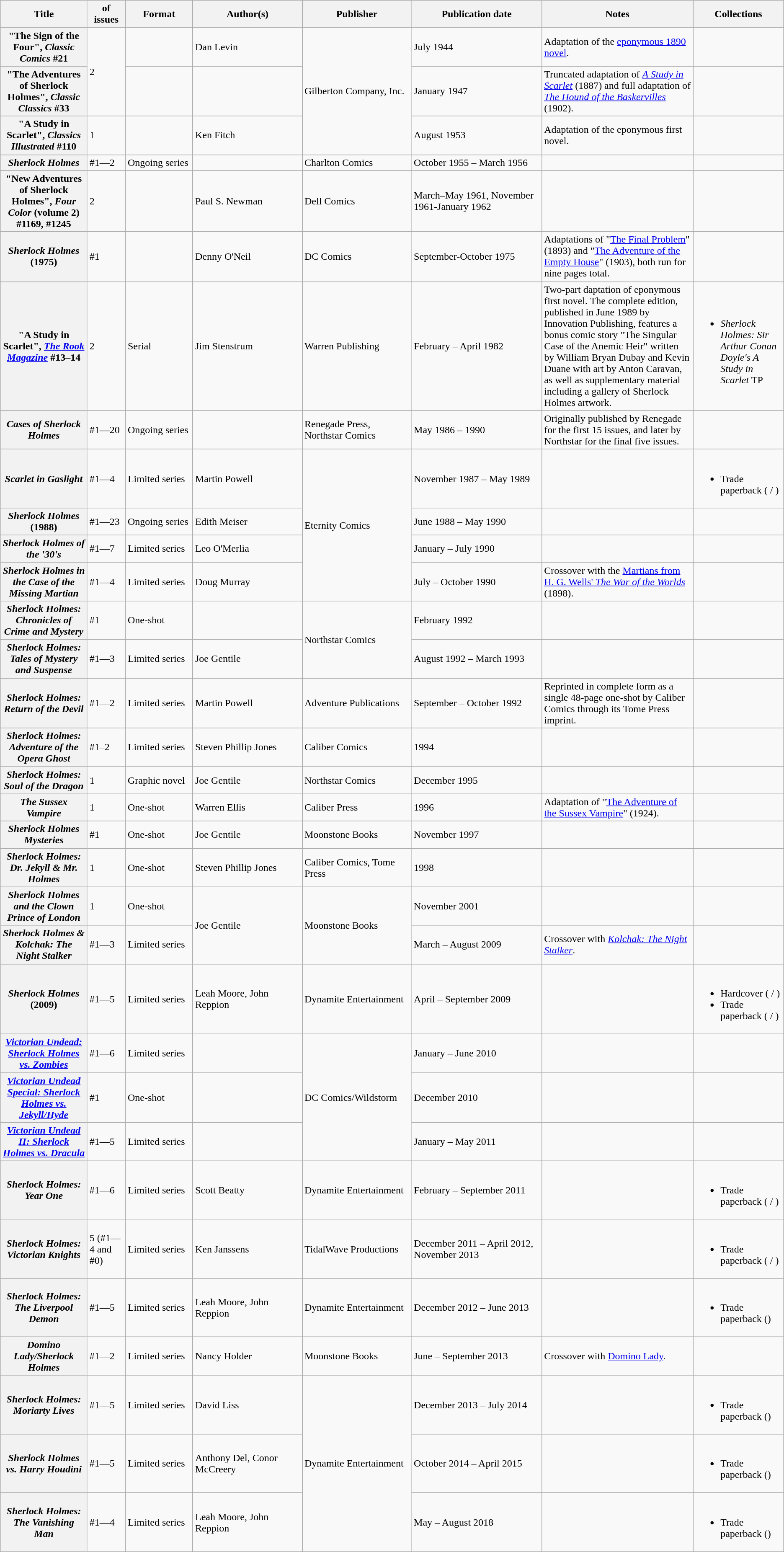<table class="wikitable">
<tr>
<th>Title</th>
<th style="width:40pt"> of issues</th>
<th style="width:75pt">Format</th>
<th style="width:125pt">Author(s)</th>
<th style="width:125pt">Publisher</th>
<th style="width:150pt">Publication date</th>
<th style="width:175pt">Notes</th>
<th>Collections</th>
</tr>
<tr>
<th>"The Sign of the Four", <em>Classic Comics</em> #21</th>
<td rowspan="2">2</td>
<td></td>
<td>Dan Levin</td>
<td rowspan="3">Gilberton Company, Inc.</td>
<td>July 1944</td>
<td>Adaptation of the <a href='#'>eponymous 1890 novel</a>.</td>
<td></td>
</tr>
<tr>
<th>"The Adventures of Sherlock Holmes", <em>Classic Classics</em> #33</th>
<td></td>
<td></td>
<td>January 1947</td>
<td>Truncated adaptation of <em><a href='#'>A Study in Scarlet</a></em> (1887) and full adaptation of <em><a href='#'>The Hound of the Baskervilles</a></em> (1902).</td>
<td></td>
</tr>
<tr>
<th>"A Study in Scarlet", <em>Classics Illustrated</em> #110</th>
<td>1</td>
<td></td>
<td>Ken Fitch</td>
<td>August 1953</td>
<td>Adaptation of the eponymous first novel.</td>
<td></td>
</tr>
<tr>
<th><em>Sherlock Holmes</em></th>
<td>#1—2</td>
<td>Ongoing series</td>
<td></td>
<td>Charlton Comics</td>
<td>October 1955 – March 1956</td>
<td></td>
<td></td>
</tr>
<tr>
<th>"New Adventures of Sherlock Holmes", <em>Four Color</em> (volume 2) #1169, #1245</th>
<td>2</td>
<td></td>
<td>Paul S. Newman</td>
<td>Dell Comics</td>
<td>March–May 1961, November 1961-January 1962</td>
<td></td>
<td></td>
</tr>
<tr>
<th><em>Sherlock Holmes</em> (1975)</th>
<td>#1</td>
<td></td>
<td>Denny O'Neil</td>
<td>DC Comics</td>
<td>September-October 1975</td>
<td>Adaptations of "<a href='#'>The Final Problem</a>" (1893) and "<a href='#'>The Adventure of the Empty House</a>" (1903), both run for nine pages total.</td>
<td></td>
</tr>
<tr>
<th>"A Study in Scarlet", <em><a href='#'>The Rook Magazine</a></em> #13–14</th>
<td>2</td>
<td>Serial</td>
<td>Jim Stenstrum</td>
<td>Warren Publishing</td>
<td>February – April 1982</td>
<td>Two-part daptation of eponymous first novel. The complete edition, published in June 1989 by Innovation Publishing, features a bonus comic story "The Singular Case of the Anemic Heir" written by William Bryan Dubay and Kevin Duane with art by Anton Caravan, as well as supplementary material including a gallery of Sherlock Holmes artwork.</td>
<td><br><ul><li><em>Sherlock Holmes: Sir Arthur Conan Doyle's A Study in Scarlet</em> TP</li></ul></td>
</tr>
<tr>
<th><em>Cases of Sherlock Holmes</em></th>
<td>#1—20</td>
<td>Ongoing series</td>
<td></td>
<td>Renegade Press, Northstar Comics</td>
<td>May 1986 – 1990</td>
<td>Originally published by Renegade for the first 15 issues, and later by Northstar for the final five issues.</td>
<td></td>
</tr>
<tr>
<th><em>Scarlet in Gaslight</em></th>
<td>#1—4</td>
<td>Limited series</td>
<td>Martin Powell</td>
<td rowspan="4">Eternity Comics</td>
<td>November 1987 – May 1989</td>
<td></td>
<td><br><ul><li>Trade paperback ( / )</li></ul></td>
</tr>
<tr>
<th><em>Sherlock Holmes</em> (1988)</th>
<td>#1—23</td>
<td>Ongoing series</td>
<td>Edith Meiser</td>
<td>June 1988 – May 1990</td>
<td></td>
<td></td>
</tr>
<tr>
<th><em>Sherlock Holmes of the '30's</em></th>
<td>#1—7</td>
<td>Limited series</td>
<td>Leo O'Merlia</td>
<td>January – July 1990</td>
<td></td>
<td></td>
</tr>
<tr>
<th><em>Sherlock Holmes in the Case of the Missing Martian</em></th>
<td>#1—4</td>
<td>Limited series</td>
<td>Doug Murray</td>
<td>July – October 1990</td>
<td>Crossover with the <a href='#'>Martians from H. G. Wells' <em>The War of the Worlds</em></a> (1898).</td>
<td></td>
</tr>
<tr>
<th><em>Sherlock Holmes: Chronicles of Crime and Mystery</em></th>
<td>#1</td>
<td>One-shot</td>
<td></td>
<td rowspan="2">Northstar Comics</td>
<td>February 1992</td>
<td></td>
<td></td>
</tr>
<tr>
<th><em>Sherlock Holmes: Tales of Mystery and Suspense</em></th>
<td>#1—3</td>
<td>Limited series</td>
<td>Joe Gentile</td>
<td>August 1992 – March 1993</td>
<td></td>
<td></td>
</tr>
<tr>
<th><em>Sherlock Holmes: Return of the Devil</em></th>
<td>#1—2</td>
<td>Limited series</td>
<td>Martin Powell</td>
<td>Adventure Publications</td>
<td>September – October 1992</td>
<td>Reprinted in complete form as a single 48-page one-shot by Caliber Comics through its Tome Press imprint.</td>
<td></td>
</tr>
<tr>
<th><em>Sherlock Holmes: Adventure of the Opera Ghost</em></th>
<td>#1–2</td>
<td>Limited series</td>
<td>Steven Phillip Jones</td>
<td>Caliber Comics</td>
<td>1994</td>
<td></td>
<td></td>
</tr>
<tr>
<th><em>Sherlock Holmes: Soul of the Dragon</em></th>
<td>1</td>
<td>Graphic novel</td>
<td>Joe Gentile</td>
<td>Northstar Comics</td>
<td>December 1995</td>
<td></td>
<td></td>
</tr>
<tr>
<th><em>The Sussex Vampire</em></th>
<td>1</td>
<td>One-shot</td>
<td>Warren Ellis</td>
<td>Caliber Press</td>
<td>1996</td>
<td>Adaptation of "<a href='#'>The Adventure of the Sussex Vampire</a>"	(1924).</td>
<td></td>
</tr>
<tr>
<th><em>Sherlock Holmes Mysteries</em></th>
<td>#1</td>
<td>One-shot</td>
<td>Joe Gentile</td>
<td>Moonstone Books</td>
<td>November 1997</td>
<td></td>
<td></td>
</tr>
<tr>
<th><em>Sherlock Holmes: Dr. Jekyll & Mr. Holmes</em></th>
<td>1</td>
<td>One-shot</td>
<td>Steven Phillip Jones</td>
<td>Caliber Comics, Tome Press</td>
<td>1998</td>
<td></td>
<td></td>
</tr>
<tr>
<th><em>Sherlock Holmes and the Clown Prince of London</em></th>
<td>1</td>
<td>One-shot</td>
<td rowspan="2">Joe Gentile</td>
<td rowspan="2">Moonstone Books</td>
<td>November 2001</td>
<td></td>
<td></td>
</tr>
<tr>
<th><em>Sherlock Holmes & Kolchak: The Night Stalker</em></th>
<td>#1—3</td>
<td>Limited series</td>
<td>March – August 2009</td>
<td>Crossover with <em><a href='#'>Kolchak: The Night Stalker</a></em>.</td>
<td></td>
</tr>
<tr>
<th><em>Sherlock Holmes</em> (2009)</th>
<td>#1—5</td>
<td>Limited series</td>
<td>Leah Moore, John Reppion</td>
<td>Dynamite Entertainment</td>
<td>April – September 2009</td>
<td></td>
<td><br><ul><li>Hardcover ( / )</li><li>Trade paperback ( / )</li></ul></td>
</tr>
<tr>
<th><em><a href='#'>Victorian Undead: Sherlock Holmes vs. Zombies</a></em></th>
<td>#1—6</td>
<td>Limited series</td>
<td></td>
<td rowspan="3">DC Comics/Wildstorm</td>
<td>January – June 2010</td>
<td></td>
<td></td>
</tr>
<tr>
<th><em><a href='#'>Victorian Undead Special: Sherlock Holmes vs. Jekyll/Hyde</a></em></th>
<td>#1</td>
<td>One-shot</td>
<td></td>
<td>December 2010</td>
<td></td>
<td></td>
</tr>
<tr>
<th><em><a href='#'>Victorian Undead II: Sherlock Holmes vs. Dracula</a></em></th>
<td>#1—5</td>
<td>Limited series</td>
<td></td>
<td>January – May 2011</td>
<td></td>
<td></td>
</tr>
<tr>
<th><em>Sherlock Holmes: Year One</em></th>
<td>#1—6</td>
<td>Limited series</td>
<td>Scott Beatty</td>
<td>Dynamite Entertainment</td>
<td>February – September 2011</td>
<td></td>
<td><br><ul><li>Trade paperback ( / )</li></ul></td>
</tr>
<tr>
<th><em>Sherlock Holmes: Victorian Knights</em></th>
<td>5 (#1—4 and #0)</td>
<td>Limited series</td>
<td>Ken Janssens</td>
<td>TidalWave Productions</td>
<td>December 2011 – April 2012, November 2013</td>
<td></td>
<td><br><ul><li>Trade paperback ( / )</li></ul></td>
</tr>
<tr>
<th><em>Sherlock Holmes: The Liverpool Demon</em></th>
<td>#1—5</td>
<td>Limited series</td>
<td>Leah Moore, John Reppion</td>
<td>Dynamite Entertainment</td>
<td>December 2012 – June 2013</td>
<td></td>
<td><br><ul><li>Trade paperback ()</li></ul></td>
</tr>
<tr>
<th><em>Domino Lady/Sherlock Holmes</em></th>
<td>#1—2</td>
<td>Limited series</td>
<td>Nancy Holder</td>
<td>Moonstone Books</td>
<td>June – September 2013</td>
<td>Crossover with <a href='#'>Domino Lady</a>.</td>
<td></td>
</tr>
<tr>
<th><em>Sherlock Holmes: Moriarty Lives</em></th>
<td>#1—5</td>
<td>Limited series</td>
<td>David Liss</td>
<td rowspan="3">Dynamite Entertainment</td>
<td>December 2013 – July 2014</td>
<td></td>
<td><br><ul><li>Trade paperback ()</li></ul></td>
</tr>
<tr>
<th><em>Sherlock Holmes vs. Harry Houdini</em></th>
<td>#1—5</td>
<td>Limited series</td>
<td>Anthony Del, Conor McCreery</td>
<td>October 2014 – April 2015</td>
<td></td>
<td><br><ul><li>Trade paperback ()</li></ul></td>
</tr>
<tr>
<th><em>Sherlock Holmes: The Vanishing Man</em></th>
<td>#1—4</td>
<td>Limited series</td>
<td>Leah Moore, John Reppion</td>
<td>May – August 2018</td>
<td></td>
<td><br><ul><li>Trade paperback ()</li></ul></td>
</tr>
</table>
